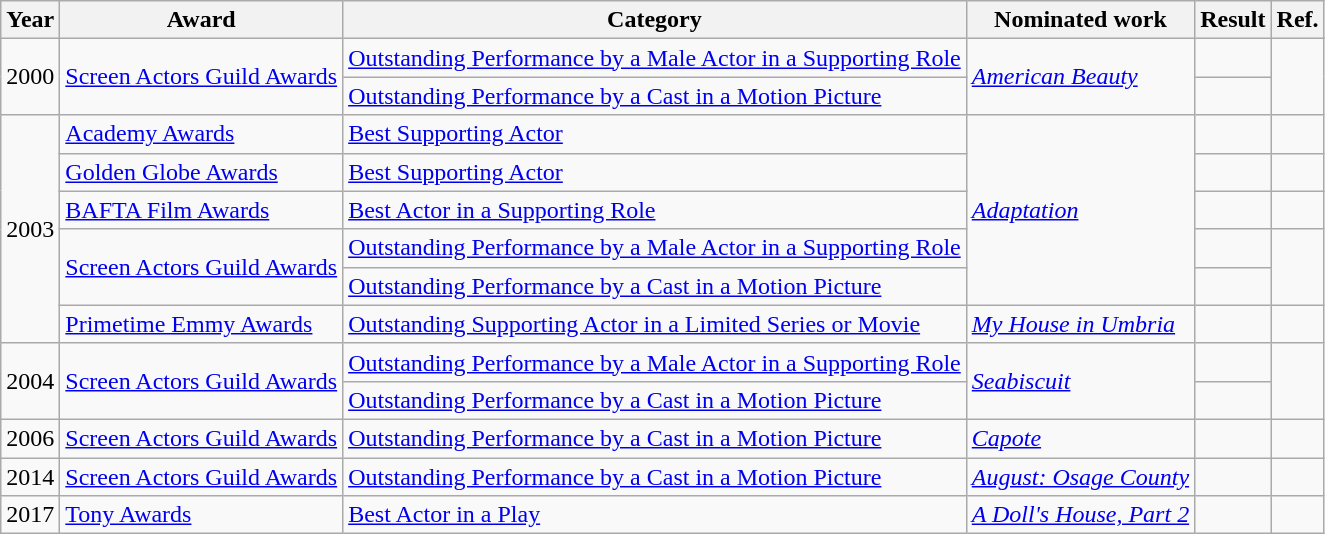<table class="wikitable">
<tr>
<th>Year</th>
<th>Award</th>
<th>Category</th>
<th>Nominated work</th>
<th>Result</th>
<th>Ref.</th>
</tr>
<tr>
<td rowspan= "2">2000</td>
<td rowspan= "2"><a href='#'>Screen Actors Guild Awards</a></td>
<td><a href='#'>Outstanding Performance by a Male Actor in a Supporting Role</a></td>
<td rowspan= "2"><em><a href='#'>American Beauty</a></em></td>
<td></td>
<td rowspan="2"></td>
</tr>
<tr>
<td><a href='#'>Outstanding Performance by a Cast in a Motion Picture</a></td>
<td></td>
</tr>
<tr>
<td rowspan="6">2003</td>
<td><a href='#'>Academy Awards</a></td>
<td><a href='#'>Best Supporting Actor</a></td>
<td rowspan="5"><em><a href='#'>Adaptation</a></em></td>
<td></td>
<td></td>
</tr>
<tr>
<td><a href='#'>Golden Globe Awards</a></td>
<td><a href='#'>Best Supporting Actor</a></td>
<td></td>
<td></td>
</tr>
<tr>
<td><a href='#'>BAFTA Film Awards</a></td>
<td><a href='#'>Best Actor in a Supporting Role</a></td>
<td></td>
<td></td>
</tr>
<tr>
<td rowspan="2"><a href='#'>Screen Actors Guild Awards</a></td>
<td><a href='#'>Outstanding Performance by a Male Actor in a Supporting Role</a></td>
<td></td>
<td rowspan="2"></td>
</tr>
<tr>
<td><a href='#'>Outstanding Performance by a Cast in a Motion Picture</a></td>
<td></td>
</tr>
<tr>
<td><a href='#'>Primetime Emmy Awards</a></td>
<td><a href='#'>Outstanding Supporting Actor in a Limited Series or Movie</a></td>
<td><em><a href='#'>My House in Umbria</a></em></td>
<td></td>
<td></td>
</tr>
<tr>
<td rowspan="2">2004</td>
<td rowspan="2"><a href='#'>Screen Actors Guild Awards</a></td>
<td><a href='#'>Outstanding Performance by a Male Actor in a Supporting Role</a></td>
<td rowspan="2"><em><a href='#'>Seabiscuit</a></em></td>
<td></td>
<td rowspan="2"></td>
</tr>
<tr>
<td><a href='#'>Outstanding Performance by a Cast in a Motion Picture</a></td>
<td></td>
</tr>
<tr>
<td>2006</td>
<td><a href='#'>Screen Actors Guild Awards</a></td>
<td><a href='#'>Outstanding Performance by a Cast in a Motion Picture</a></td>
<td><em><a href='#'>Capote</a></em></td>
<td></td>
<td></td>
</tr>
<tr>
<td>2014</td>
<td><a href='#'>Screen Actors Guild Awards</a></td>
<td><a href='#'>Outstanding Performance by a Cast in a Motion Picture</a></td>
<td><em><a href='#'>August: Osage County</a></em></td>
<td></td>
<td></td>
</tr>
<tr>
<td>2017</td>
<td><a href='#'>Tony Awards</a></td>
<td><a href='#'>Best Actor in a Play</a></td>
<td><em><a href='#'>A Doll's House, Part 2</a></em></td>
<td></td>
<td></td>
</tr>
</table>
